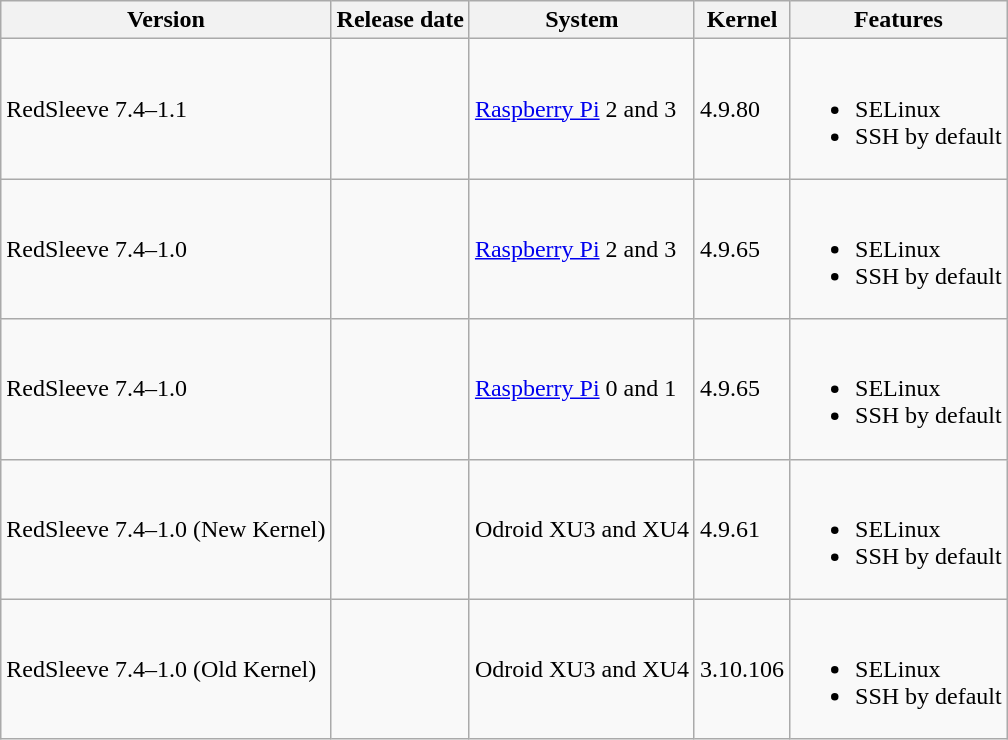<table class="wikitable">
<tr>
<th>Version</th>
<th>Release date</th>
<th>System</th>
<th>Kernel</th>
<th>Features</th>
</tr>
<tr>
<td>RedSleeve 7.4–1.1</td>
<td></td>
<td><a href='#'>Raspberry Pi</a> 2 and 3</td>
<td>4.9.80</td>
<td><br><ul><li>SELinux</li><li>SSH by default</li></ul></td>
</tr>
<tr>
<td>RedSleeve 7.4–1.0</td>
<td></td>
<td><a href='#'>Raspberry Pi</a> 2 and 3</td>
<td>4.9.65</td>
<td><br><ul><li>SELinux</li><li>SSH by default</li></ul></td>
</tr>
<tr>
<td>RedSleeve 7.4–1.0</td>
<td></td>
<td><a href='#'>Raspberry Pi</a> 0 and 1</td>
<td>4.9.65</td>
<td><br><ul><li>SELinux</li><li>SSH by default</li></ul></td>
</tr>
<tr>
<td>RedSleeve 7.4–1.0 (New Kernel)</td>
<td></td>
<td>Odroid XU3 and XU4</td>
<td>4.9.61</td>
<td><br><ul><li>SELinux</li><li>SSH by default</li></ul></td>
</tr>
<tr>
<td>RedSleeve 7.4–1.0 (Old Kernel)</td>
<td></td>
<td>Odroid XU3 and XU4</td>
<td>3.10.106</td>
<td><br><ul><li>SELinux</li><li>SSH by default</li></ul></td>
</tr>
</table>
